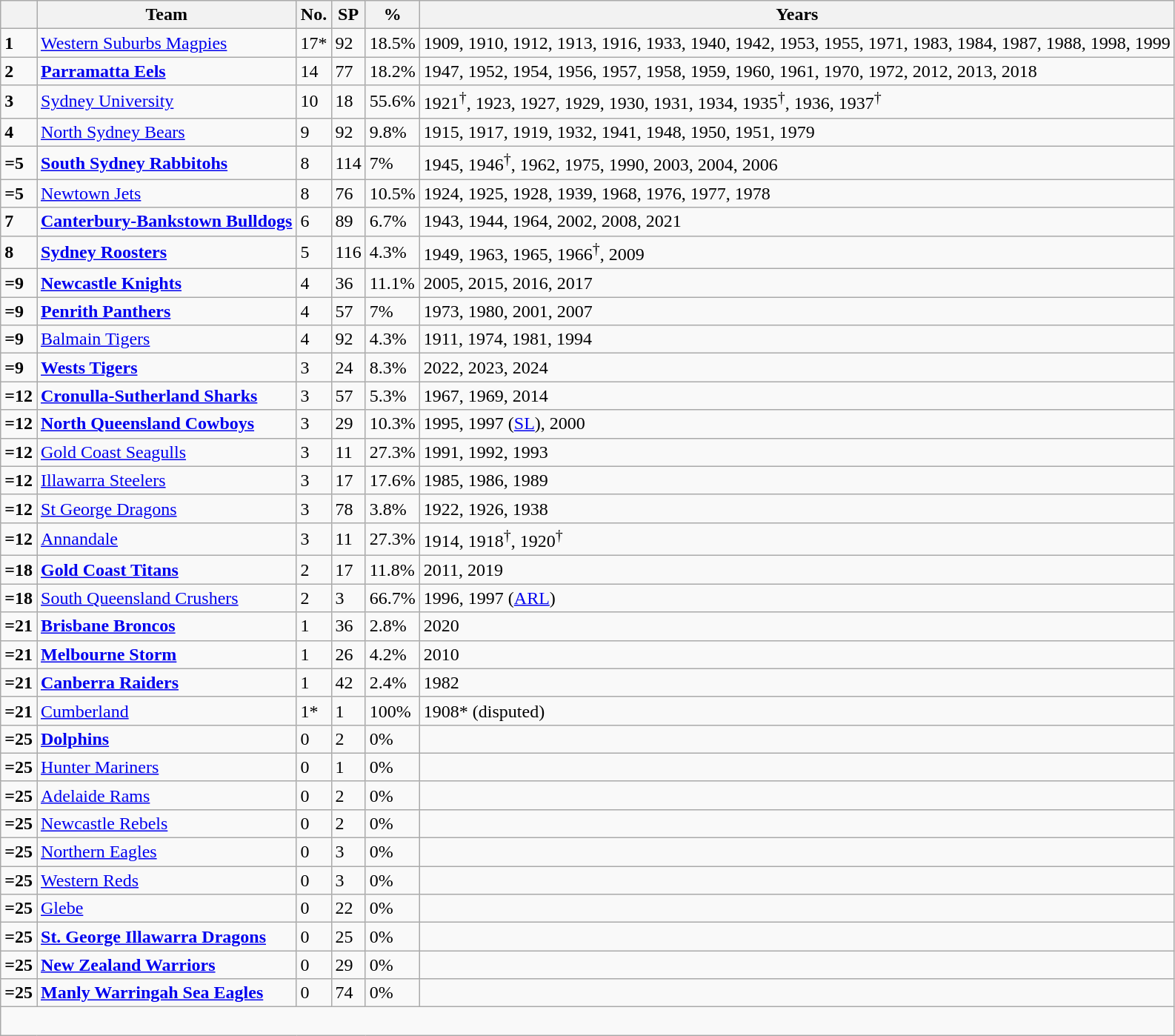<table class="wikitable sortable">
<tr>
<th></th>
<th>Team</th>
<th>No.</th>
<th>SP</th>
<th>%</th>
<th>Years</th>
</tr>
<tr>
<td><strong>1</strong></td>
<td> <a href='#'>Western Suburbs Magpies</a></td>
<td>17*</td>
<td>92</td>
<td>18.5%</td>
<td>1909, 1910, 1912, 1913, 1916, 1933, 1940, 1942, 1953, 1955, 1971, 1983, 1984, 1987, 1988, 1998, 1999</td>
</tr>
<tr>
<td><strong>2</strong></td>
<td><strong> <a href='#'>Parramatta Eels</a></strong></td>
<td>14</td>
<td>77</td>
<td>18.2%</td>
<td>1947, 1952, 1954, 1956, 1957, 1958, 1959, 1960, 1961, 1970, 1972, 2012, 2013, 2018</td>
</tr>
<tr>
<td><strong>3</strong></td>
<td> <a href='#'>Sydney University</a></td>
<td>10</td>
<td>18</td>
<td>55.6%</td>
<td>1921<sup>†</sup>, 1923, 1927, 1929, 1930, 1931, 1934, 1935<sup>†</sup>, 1936, 1937<sup>†</sup></td>
</tr>
<tr>
<td><strong>4</strong></td>
<td> <a href='#'>North Sydney Bears</a></td>
<td>9</td>
<td>92</td>
<td>9.8%</td>
<td>1915, 1917, 1919, 1932, 1941, 1948, 1950, 1951, 1979</td>
</tr>
<tr>
<td><strong>=5</strong></td>
<td><strong> <a href='#'>South Sydney Rabbitohs</a></strong></td>
<td>8</td>
<td>114</td>
<td>7%</td>
<td>1945, 1946<sup>†</sup>, 1962, 1975, 1990, 2003, 2004, 2006</td>
</tr>
<tr>
<td><strong>=5</strong></td>
<td> <a href='#'>Newtown Jets</a></td>
<td>8</td>
<td>76</td>
<td>10.5%</td>
<td>1924, 1925, 1928, 1939, 1968, 1976, 1977, 1978</td>
</tr>
<tr>
<td><strong>7</strong></td>
<td><strong> <a href='#'>Canterbury-Bankstown Bulldogs</a></strong></td>
<td>6</td>
<td>89</td>
<td>6.7%</td>
<td>1943, 1944, 1964, 2002, 2008, 2021</td>
</tr>
<tr>
<td><strong>8</strong></td>
<td><strong> <a href='#'>Sydney Roosters</a></strong></td>
<td>5</td>
<td>116</td>
<td>4.3%</td>
<td>1949, 1963, 1965, 1966<sup>†</sup>, 2009</td>
</tr>
<tr>
<td><strong>=9</strong></td>
<td><strong> <a href='#'>Newcastle Knights</a></strong></td>
<td>4</td>
<td>36</td>
<td>11.1%</td>
<td>2005, 2015, 2016, 2017</td>
</tr>
<tr>
<td><strong>=9</strong></td>
<td><strong> <a href='#'>Penrith Panthers</a></strong></td>
<td>4</td>
<td>57</td>
<td>7%</td>
<td>1973, 1980, 2001, 2007</td>
</tr>
<tr>
<td><strong>=9</strong></td>
<td> <a href='#'>Balmain Tigers</a></td>
<td>4</td>
<td>92</td>
<td>4.3%</td>
<td>1911, 1974, 1981, 1994</td>
</tr>
<tr>
<td><strong>=9</strong></td>
<td><strong> <a href='#'>Wests Tigers</a></strong></td>
<td>3</td>
<td>24</td>
<td>8.3%</td>
<td>2022, 2023, 2024</td>
</tr>
<tr>
<td><strong>=12</strong></td>
<td><strong> <a href='#'>Cronulla-Sutherland Sharks</a></strong></td>
<td>3</td>
<td>57</td>
<td>5.3%</td>
<td>1967, 1969, 2014</td>
</tr>
<tr>
<td><strong>=12</strong></td>
<td><strong> <a href='#'>North Queensland Cowboys</a></strong></td>
<td>3</td>
<td>29</td>
<td>10.3%</td>
<td>1995, 1997 (<a href='#'>SL</a>), 2000</td>
</tr>
<tr>
<td><strong>=12</strong></td>
<td> <a href='#'>Gold Coast Seagulls</a></td>
<td>3</td>
<td>11</td>
<td>27.3%</td>
<td>1991, 1992, 1993</td>
</tr>
<tr>
<td><strong>=12</strong></td>
<td> <a href='#'>Illawarra Steelers</a></td>
<td>3</td>
<td>17</td>
<td>17.6%</td>
<td>1985, 1986, 1989</td>
</tr>
<tr>
<td><strong>=12</strong></td>
<td> <a href='#'>St George Dragons</a></td>
<td>3</td>
<td>78</td>
<td>3.8%</td>
<td>1922, 1926, 1938</td>
</tr>
<tr>
<td><strong>=12</strong></td>
<td> <a href='#'>Annandale</a></td>
<td>3</td>
<td>11</td>
<td>27.3%</td>
<td>1914, 1918<sup>†</sup>, 1920<sup>†</sup></td>
</tr>
<tr>
<td><strong>=18</strong></td>
<td><strong> <a href='#'>Gold Coast Titans</a></strong></td>
<td>2</td>
<td>17</td>
<td>11.8%</td>
<td>2011, 2019</td>
</tr>
<tr>
<td><strong>=18</strong></td>
<td> <a href='#'>South Queensland Crushers</a></td>
<td>2</td>
<td>3</td>
<td>66.7%</td>
<td>1996, 1997 (<a href='#'>ARL</a>)</td>
</tr>
<tr>
<td><strong>=21</strong></td>
<td><strong> <a href='#'>Brisbane Broncos</a></strong></td>
<td>1</td>
<td>36</td>
<td>2.8%</td>
<td>2020</td>
</tr>
<tr>
<td><strong>=21</strong></td>
<td><strong> <a href='#'>Melbourne Storm</a></strong></td>
<td>1</td>
<td>26</td>
<td>4.2%</td>
<td>2010</td>
</tr>
<tr>
<td><strong>=21</strong></td>
<td><strong> <a href='#'>Canberra Raiders</a></strong></td>
<td>1</td>
<td>42</td>
<td>2.4%</td>
<td>1982</td>
</tr>
<tr>
<td><strong>=21</strong></td>
<td> <a href='#'>Cumberland</a></td>
<td>1*</td>
<td>1</td>
<td>100%</td>
<td>1908* (disputed)</td>
</tr>
<tr>
<td><strong>=25</strong></td>
<td><strong> <a href='#'>Dolphins</a></strong></td>
<td>0</td>
<td>2</td>
<td>0%</td>
<td></td>
</tr>
<tr>
<td><strong>=25</strong></td>
<td> <a href='#'>Hunter Mariners</a></td>
<td>0</td>
<td>1</td>
<td>0%</td>
<td></td>
</tr>
<tr>
<td><strong>=25</strong></td>
<td> <a href='#'>Adelaide Rams</a></td>
<td>0</td>
<td>2</td>
<td>0%</td>
<td></td>
</tr>
<tr>
<td><strong>=25</strong></td>
<td> <a href='#'>Newcastle Rebels</a></td>
<td>0</td>
<td>2</td>
<td>0%</td>
<td></td>
</tr>
<tr>
<td><strong>=25</strong></td>
<td> <a href='#'>Northern Eagles</a></td>
<td>0</td>
<td>3</td>
<td>0%</td>
<td></td>
</tr>
<tr>
<td><strong>=25</strong></td>
<td> <a href='#'>Western Reds</a></td>
<td>0</td>
<td>3</td>
<td>0%</td>
<td></td>
</tr>
<tr>
<td><strong>=25</strong></td>
<td> <a href='#'>Glebe</a></td>
<td>0</td>
<td>22</td>
<td>0%</td>
<td></td>
</tr>
<tr>
<td><strong>=25</strong></td>
<td><strong> <a href='#'>St. George Illawarra Dragons</a></strong></td>
<td>0</td>
<td>25</td>
<td>0%</td>
<td></td>
</tr>
<tr>
<td><strong>=25</strong></td>
<td><strong> <a href='#'>New Zealand Warriors</a></strong></td>
<td>0</td>
<td>29</td>
<td>0%</td>
<td></td>
</tr>
<tr>
<td><strong>=25</strong></td>
<td><strong> <a href='#'>Manly Warringah Sea Eagles</a></strong></td>
<td>0</td>
<td>74</td>
<td>0%</td>
<td></td>
</tr>
<tr>
<td colspan="6"><br></td>
</tr>
</table>
